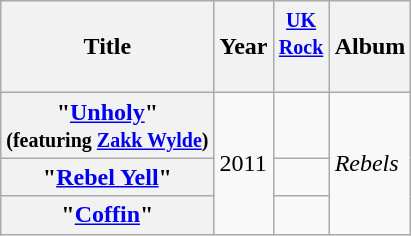<table class="wikitable plainrowheaders">
<tr>
<th>Title</th>
<th>Year</th>
<th style="width:30px;"><small><a href='#'>UK<br>Rock</a></small><br><br></th>
<th>Album</th>
</tr>
<tr>
<th scope="row">"<a href='#'>Unholy</a>"<br><small>(featuring <a href='#'>Zakk Wylde</a>)</small></th>
<td rowspan="3">2011</td>
<td></td>
<td rowspan="3"><em>Rebels</em></td>
</tr>
<tr>
<th scope="row">"<a href='#'>Rebel Yell</a>"</th>
<td></td>
</tr>
<tr>
<th scope="row">"<a href='#'>Coffin</a>"</th>
<td></td>
</tr>
</table>
